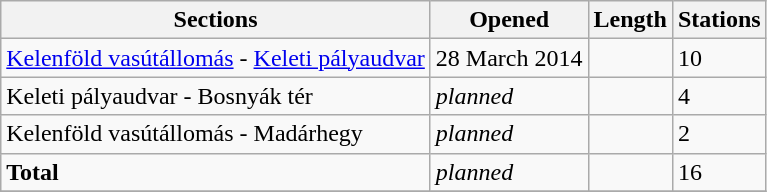<table class="wikitable">
<tr>
<th>Sections</th>
<th>Opened</th>
<th>Length</th>
<th>Stations</th>
</tr>
<tr>
<td><a href='#'>Kelenföld vasútállomás</a> - <a href='#'>Keleti pályaudvar</a></td>
<td>28 March 2014</td>
<td></td>
<td>10</td>
</tr>
<tr>
<td>Keleti pályaudvar - Bosnyák tér</td>
<td><em>planned</em></td>
<td></td>
<td>4</td>
</tr>
<tr>
<td>Kelenföld vasútállomás - Madárhegy</td>
<td><em>planned</em></td>
<td></td>
<td>2</td>
</tr>
<tr>
<td><strong>Total</strong></td>
<td><em>planned</em></td>
<td></td>
<td>16</td>
</tr>
<tr>
</tr>
</table>
